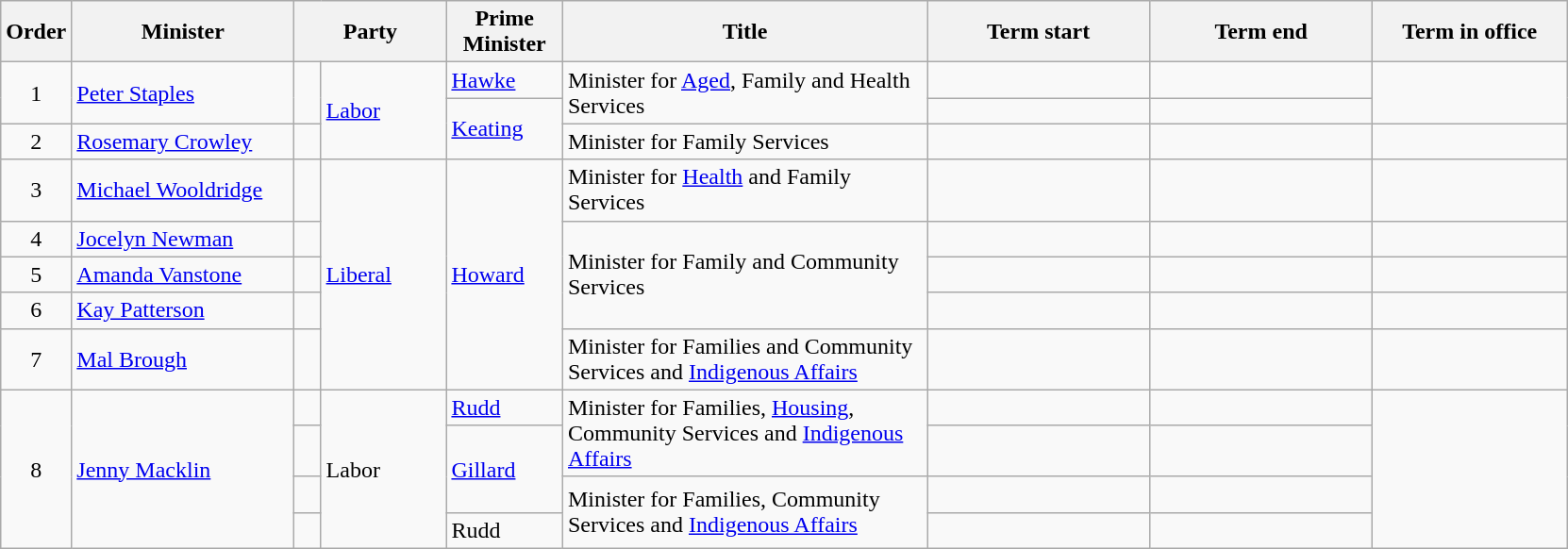<table class="wikitable">
<tr>
<th width=5>Order</th>
<th width=150>Minister</th>
<th width=100 colspan="2">Party</th>
<th width=75>Prime Minister</th>
<th width=250>Title</th>
<th width=150>Term start</th>
<th width=150>Term end</th>
<th width=130>Term in office</th>
</tr>
<tr>
<td rowspan=2 style="text-align:center">1</td>
<td rowspan="2"><a href='#'>Peter Staples</a></td>
<td rowspan="2" ></td>
<td rowspan="3"><a href='#'>Labor</a></td>
<td><a href='#'>Hawke</a></td>
<td rowspan="2">Minister for <a href='#'>Aged</a>, Family and Health Services</td>
<td style="text-align:center"></td>
<td style="text-align:center"></td>
<td rowspan=2 style="text-align:right"></td>
</tr>
<tr>
<td rowspan=2><a href='#'>Keating</a></td>
<td style="text-align:center"></td>
<td style="text-align:center"></td>
</tr>
<tr>
<td style="text-align:center">2</td>
<td><a href='#'>Rosemary Crowley</a></td>
<td> </td>
<td>Minister for Family Services</td>
<td style="text-align:center"></td>
<td style="text-align:center"></td>
<td style="text-align:right"></td>
</tr>
<tr>
<td style="text-align:center">3</td>
<td><a href='#'>Michael Wooldridge</a></td>
<td> </td>
<td rowspan=5><a href='#'>Liberal</a></td>
<td rowspan=5><a href='#'>Howard</a></td>
<td>Minister for <a href='#'>Health</a> and Family Services</td>
<td style="text-align:center"></td>
<td style="text-align:center"></td>
<td style="text-align:right"></td>
</tr>
<tr>
<td style="text-align:center">4</td>
<td><a href='#'>Jocelyn Newman</a></td>
<td> </td>
<td rowspan=3>Minister for Family and Community Services</td>
<td style="text-align:center"></td>
<td style="text-align:center"></td>
<td style="text-align:right"></td>
</tr>
<tr>
<td style="text-align:center">5</td>
<td><a href='#'>Amanda Vanstone</a></td>
<td> </td>
<td style="text-align:center"></td>
<td style="text-align:center"></td>
<td style="text-align:right"></td>
</tr>
<tr>
<td style="text-align:center">6</td>
<td><a href='#'>Kay Patterson</a></td>
<td> </td>
<td style="text-align:center"></td>
<td style="text-align:center"></td>
<td style="text-align:right"></td>
</tr>
<tr>
<td style="text-align:center">7</td>
<td><a href='#'>Mal Brough</a></td>
<td> </td>
<td>Minister for Families and Community Services and <a href='#'>Indigenous Affairs</a></td>
<td style="text-align:center"></td>
<td style="text-align:center"></td>
<td style="text-align:right"></td>
</tr>
<tr>
<td rowspan=4 style="text-align:center">8</td>
<td rowspan=4><a href='#'>Jenny Macklin</a></td>
<td> </td>
<td rowspan=4>Labor</td>
<td><a href='#'>Rudd</a></td>
<td rowspan=2>Minister for Families, <a href='#'>Housing</a>, Community Services and <a href='#'>Indigenous Affairs</a></td>
<td style="text-align:center"></td>
<td style="text-align:center"></td>
<td rowspan=4 style="text-align:right"></td>
</tr>
<tr>
<td> </td>
<td rowspan=2><a href='#'>Gillard</a></td>
<td style="text-align:center"></td>
<td style="text-align:center"></td>
</tr>
<tr>
<td> </td>
<td rowspan=2>Minister for Families, Community Services and <a href='#'>Indigenous Affairs</a></td>
<td style="text-align:center"></td>
<td style="text-align:center"></td>
</tr>
<tr>
<td> </td>
<td>Rudd</td>
<td style="text-align:center"></td>
<td style="text-align:center"></td>
</tr>
</table>
